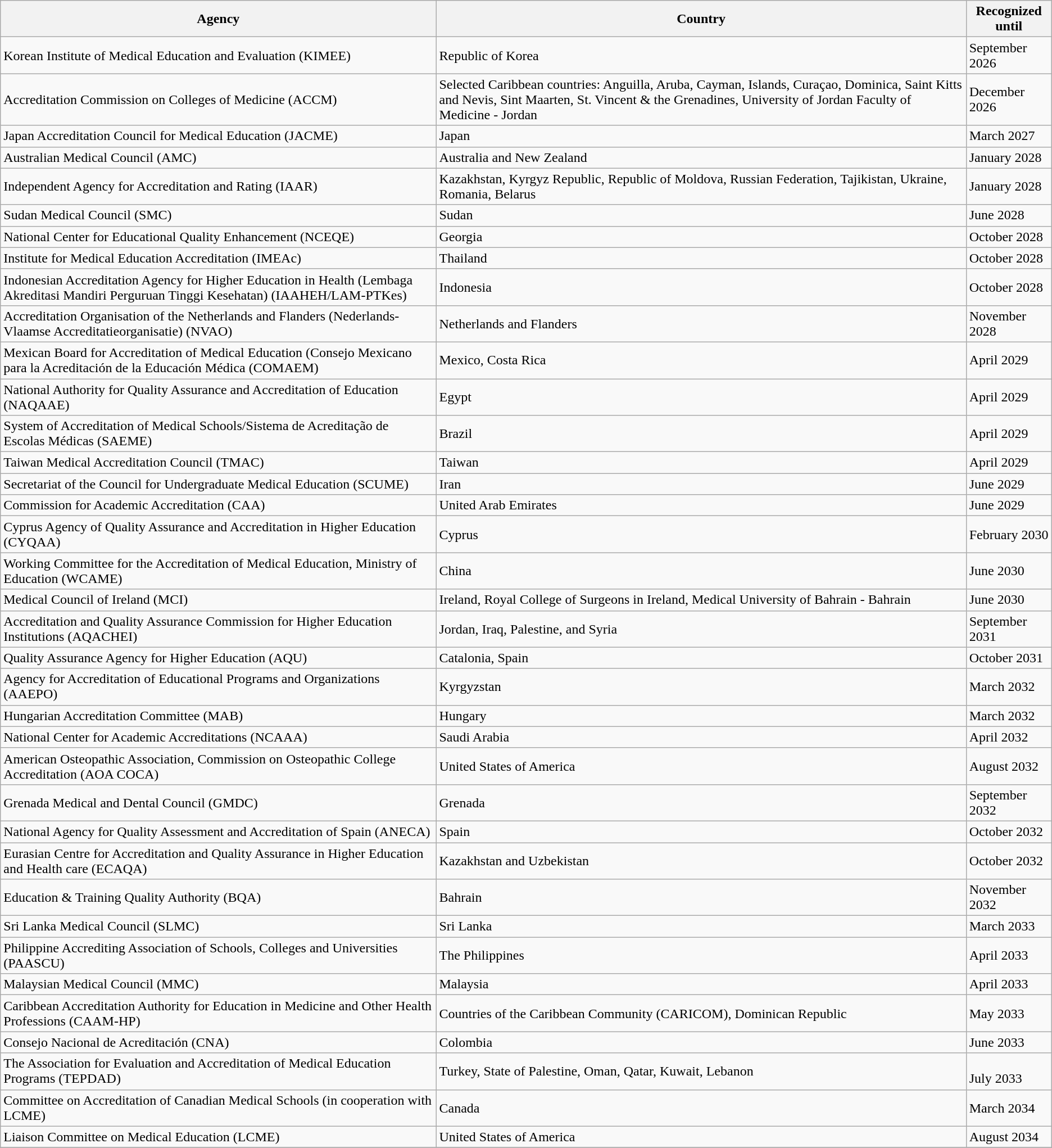<table class="wikitable sortable">
<tr>
<th>Agency</th>
<th>Country</th>
<th>Recognized until</th>
</tr>
<tr>
<td>Korean Institute of Medical Education and Evaluation (KIMEE)</td>
<td>Republic of Korea</td>
<td>September 2026</td>
</tr>
<tr>
<td>Accreditation Commission on Colleges of Medicine (ACCM)</td>
<td>Selected Caribbean countries: Anguilla, Aruba, Cayman, Islands, Curaçao, Dominica, Saint Kitts and Nevis, Sint Maarten, St. Vincent & the Grenadines, University of Jordan Faculty of Medicine - Jordan</td>
<td>December 2026</td>
</tr>
<tr>
<td>Japan Accreditation Council for Medical Education (JACME)</td>
<td>Japan</td>
<td>March 2027</td>
</tr>
<tr>
<td>Australian Medical Council (AMC)</td>
<td>Australia and New Zealand</td>
<td>January 2028</td>
</tr>
<tr>
<td>Independent Agency for Accreditation and Rating (IAAR)</td>
<td>Kazakhstan, Kyrgyz Republic, Republic of Moldova, Russian Federation, Tajikistan, Ukraine, Romania, Belarus</td>
<td>January 2028</td>
</tr>
<tr>
<td>Sudan Medical Council (SMC)</td>
<td>Sudan</td>
<td>June 2028</td>
</tr>
<tr>
<td>National Center for Educational Quality Enhancement (NCEQE)</td>
<td>Georgia</td>
<td>October 2028</td>
</tr>
<tr>
<td>Institute for Medical Education Accreditation (IMEAc)</td>
<td>Thailand</td>
<td>October 2028</td>
</tr>
<tr>
<td>Indonesian Accreditation Agency for Higher Education in Health (Lembaga Akreditasi Mandiri Perguruan Tinggi Kesehatan) (IAAHEH/LAM-PTKes)</td>
<td>Indonesia</td>
<td>October 2028</td>
</tr>
<tr>
<td>Accreditation Organisation of the Netherlands and Flanders (Nederlands-Vlaamse Accreditatieorganisatie) (NVAO)</td>
<td>Netherlands and Flanders</td>
<td>November 2028</td>
</tr>
<tr>
<td>Mexican Board for Accreditation of Medical Education (Consejo Mexicano para la Acreditación de la Educación Médica (COMAEM)</td>
<td>Mexico, Costa Rica</td>
<td>April 2029</td>
</tr>
<tr>
<td>National Authority for Quality Assurance and Accreditation of Education (NAQAAE)</td>
<td>Egypt</td>
<td>April 2029</td>
</tr>
<tr>
<td>System of Accreditation of Medical Schools/Sistema de Acreditação de Escolas Médicas (SAEME)</td>
<td>Brazil</td>
<td>April 2029</td>
</tr>
<tr>
<td>Taiwan Medical Accreditation Council (TMAC)</td>
<td>Taiwan</td>
<td>April 2029</td>
</tr>
<tr>
<td>Secretariat of the Council for Undergraduate Medical Education (SCUME)</td>
<td>Iran</td>
<td>June 2029</td>
</tr>
<tr>
<td>Commission for Academic Accreditation (CAA)</td>
<td>United Arab Emirates</td>
<td>June 2029</td>
</tr>
<tr>
<td>Cyprus Agency of Quality Assurance and Accreditation in Higher Education (CYQAA)</td>
<td>Cyprus</td>
<td>February 2030</td>
</tr>
<tr>
<td>Working Committee for the Accreditation of Medical Education, Ministry of Education (WCAME)</td>
<td>China</td>
<td>June 2030</td>
</tr>
<tr>
<td>Medical Council of Ireland (MCI)</td>
<td>Ireland, Royal College of Surgeons in  Ireland, Medical University of Bahrain - Bahrain</td>
<td>June 2030</td>
</tr>
<tr>
<td>Accreditation and Quality Assurance Commission for Higher Education Institutions (AQACHEI)</td>
<td>Jordan, Iraq, Palestine, and Syria</td>
<td>September 2031</td>
</tr>
<tr>
<td>Quality Assurance Agency for Higher Education (AQU)</td>
<td>Catalonia, Spain</td>
<td>October 2031</td>
</tr>
<tr>
<td>Agency for Accreditation of Educational Programs and Organizations (AAEPO)</td>
<td>Kyrgyzstan</td>
<td>March 2032</td>
</tr>
<tr>
<td>Hungarian Accreditation Committee (MAB)</td>
<td>Hungary</td>
<td>March 2032</td>
</tr>
<tr>
<td>National Center for Academic Accreditations (NCAAA)</td>
<td>Saudi Arabia</td>
<td>April 2032</td>
</tr>
<tr>
<td>American Osteopathic Association, Commission on Osteopathic College Accreditation (AOA COCA)</td>
<td>United States of America</td>
<td>August 2032</td>
</tr>
<tr>
<td>Grenada Medical and Dental Council (GMDC)</td>
<td>Grenada</td>
<td>September 2032</td>
</tr>
<tr>
<td>National Agency for Quality Assessment and Accreditation of Spain (ANECA)</td>
<td>Spain</td>
<td>October 2032</td>
</tr>
<tr>
<td>Eurasian Centre for Accreditation and Quality Assurance in Higher Education and Health care (ECAQA)</td>
<td>Kazakhstan and Uzbekistan</td>
<td>October 2032</td>
</tr>
<tr>
<td>Education & Training Quality Authority (BQA)</td>
<td>Bahrain</td>
<td>November 2032</td>
</tr>
<tr>
<td>Sri Lanka Medical Council (SLMC)</td>
<td>Sri Lanka</td>
<td>March 2033</td>
</tr>
<tr>
<td>Philippine Accrediting Association of Schools, Colleges and Universities (PAASCU)</td>
<td>The Philippines</td>
<td>April 2033</td>
</tr>
<tr>
<td>Malaysian Medical Council (MMC)</td>
<td>Malaysia</td>
<td>April 2033</td>
</tr>
<tr>
<td>Caribbean Accreditation Authority for Education in Medicine and Other Health Professions (CAAM-HP)</td>
<td>Countries of the Caribbean Community (CARICOM), Dominican Republic</td>
<td>May 2033</td>
</tr>
<tr>
<td>Consejo Nacional de Acreditación (CNA)</td>
<td>Colombia</td>
<td>June 2033</td>
</tr>
<tr>
<td>The Association for Evaluation and Accreditation of Medical Education Programs (TEPDAD)</td>
<td>Turkey, State of Palestine, Oman, Qatar, Kuwait, Lebanon</td>
<td><br>July 2033</td>
</tr>
<tr>
<td>Committee on Accreditation of Canadian Medical Schools (in cooperation with LCME)</td>
<td>Canada</td>
<td>March 2034</td>
</tr>
<tr>
<td>Liaison Committee on Medical Education (LCME)</td>
<td>United States of America</td>
<td>August 2034</td>
</tr>
<tr>
</tr>
<tr>
</tr>
</table>
